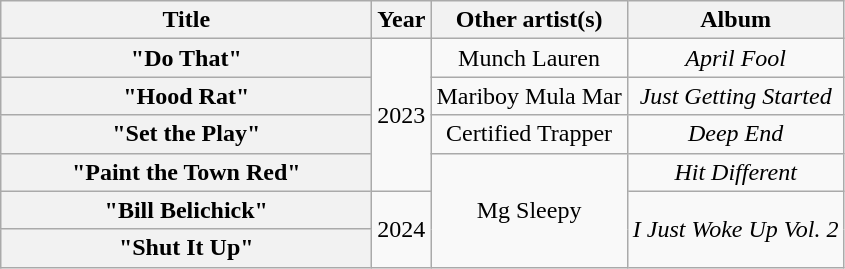<table class="wikitable plainrowheaders" style="text-align:center;">
<tr>
<th scope="col" style="width:15em;">Title</th>
<th scope="col">Year</th>
<th scope="col">Other artist(s)</th>
<th scope="col">Album</th>
</tr>
<tr>
<th scope="row">"Do That"</th>
<td rowspan="4">2023</td>
<td>Munch Lauren</td>
<td><em>April Fool</em></td>
</tr>
<tr>
<th scope="row">"Hood Rat"</th>
<td>Mariboy Mula Mar</td>
<td><em>Just Getting Started</em></td>
</tr>
<tr>
<th scope="row">"Set the Play"</th>
<td>Certified Trapper</td>
<td><em>Deep End</em></td>
</tr>
<tr>
<th scope="row">"Paint the Town Red"</th>
<td rowspan="3">Mg Sleepy</td>
<td><em>Hit Different</em></td>
</tr>
<tr>
<th scope="row">"Bill Belichick"</th>
<td rowspan="2">2024</td>
<td rowspan="2"><em>I Just Woke Up Vol. 2</em></td>
</tr>
<tr>
<th scope="row">"Shut It Up"</th>
</tr>
</table>
